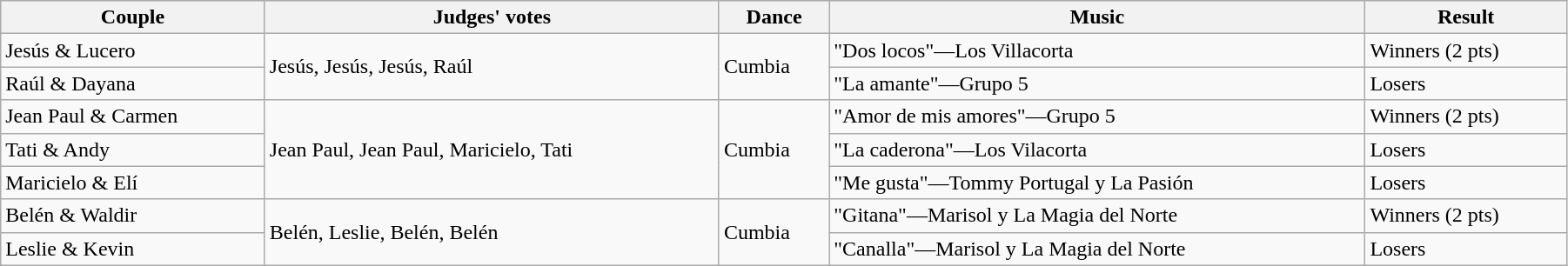<table class="wikitable sortable" style="width: 95%;">
<tr>
<th>Couple</th>
<th>Judges' votes</th>
<th>Dance</th>
<th>Music</th>
<th>Result</th>
</tr>
<tr>
<td>Jesús & Lucero</td>
<td rowspan=2>Jesús, Jesús, Jesús, Raúl</td>
<td rowspan=2>Cumbia</td>
<td>"Dos locos"—Los Villacorta</td>
<td>Winners (2 pts)</td>
</tr>
<tr>
<td>Raúl & Dayana</td>
<td>"La amante"—Grupo 5</td>
<td>Losers</td>
</tr>
<tr>
<td>Jean Paul & Carmen</td>
<td rowspan=3>Jean Paul, Jean Paul, Maricielo, Tati</td>
<td rowspan=3>Cumbia</td>
<td>"Amor de mis amores"—Grupo 5</td>
<td>Winners (2 pts)</td>
</tr>
<tr>
<td>Tati & Andy</td>
<td>"La caderona"—Los Vilacorta</td>
<td>Losers</td>
</tr>
<tr>
<td>Maricielo & Elí</td>
<td>"Me gusta"—Tommy Portugal y La Pasión</td>
<td>Losers</td>
</tr>
<tr>
<td>Belén & Waldir</td>
<td rowspan=2>Belén, Leslie, Belén, Belén</td>
<td rowspan=2>Cumbia</td>
<td>"Gitana"—Marisol y La Magia del Norte</td>
<td>Winners (2 pts)</td>
</tr>
<tr>
<td>Leslie & Kevin</td>
<td>"Canalla"—Marisol y La Magia del Norte</td>
<td>Losers</td>
</tr>
</table>
